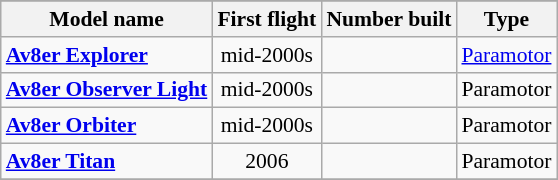<table class="wikitable" align=center style="font-size:90%;">
<tr>
</tr>
<tr style="background:#efefef;">
<th>Model name</th>
<th>First flight</th>
<th>Number built</th>
<th>Type</th>
</tr>
<tr>
<td align=left><strong><a href='#'>Av8er Explorer</a></strong></td>
<td align=center>mid-2000s</td>
<td align=center></td>
<td align=left><a href='#'>Paramotor</a></td>
</tr>
<tr>
<td align=left><strong><a href='#'>Av8er Observer Light</a></strong></td>
<td align=center>mid-2000s</td>
<td align=center></td>
<td align=left>Paramotor</td>
</tr>
<tr>
<td align=left><strong><a href='#'>Av8er Orbiter</a></strong></td>
<td align=center>mid-2000s</td>
<td align=center></td>
<td align=left>Paramotor</td>
</tr>
<tr>
<td align=left><strong><a href='#'>Av8er Titan</a></strong></td>
<td align=center>2006</td>
<td align=center></td>
<td align=left>Paramotor</td>
</tr>
<tr>
</tr>
</table>
